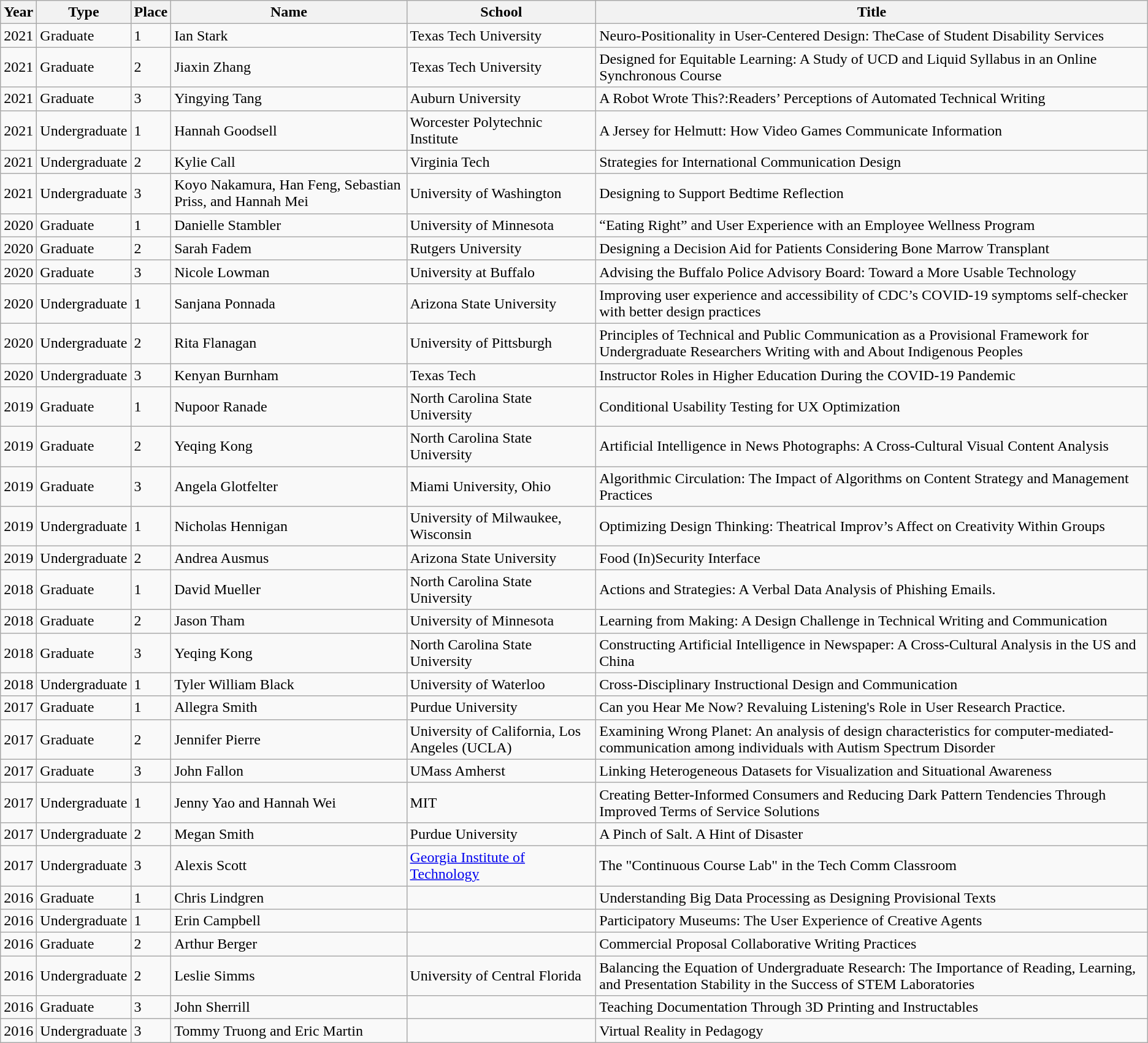<table class="wikitable sortable">
<tr>
<th>Year</th>
<th>Type</th>
<th>Place</th>
<th>Name</th>
<th>School</th>
<th>Title</th>
</tr>
<tr>
<td>2021</td>
<td>Graduate</td>
<td>1</td>
<td>Ian Stark</td>
<td>Texas Tech University</td>
<td>Neuro-Positionality in User-Centered Design: TheCase of Student Disability Services</td>
</tr>
<tr>
<td>2021</td>
<td>Graduate</td>
<td>2</td>
<td>Jiaxin Zhang</td>
<td>Texas Tech University</td>
<td>Designed for Equitable Learning: A Study of UCD and Liquid Syllabus in an Online Synchronous Course</td>
</tr>
<tr>
<td>2021</td>
<td>Graduate</td>
<td>3</td>
<td>Yingying Tang</td>
<td>Auburn University</td>
<td>A Robot Wrote This?:Readers’ Perceptions of Automated Technical Writing</td>
</tr>
<tr>
<td>2021</td>
<td>Undergraduate</td>
<td>1</td>
<td>Hannah Goodsell</td>
<td>Worcester Polytechnic Institute</td>
<td>A Jersey for Helmutt: How Video Games Communicate Information</td>
</tr>
<tr>
<td>2021</td>
<td>Undergraduate</td>
<td>2</td>
<td>Kylie Call</td>
<td>Virginia Tech</td>
<td>Strategies for International Communication Design</td>
</tr>
<tr>
<td>2021</td>
<td>Undergraduate</td>
<td>3</td>
<td>Koyo Nakamura, Han Feng, Sebastian Priss, and Hannah Mei</td>
<td>University of Washington</td>
<td>Designing to Support Bedtime Reflection</td>
</tr>
<tr>
<td>2020</td>
<td>Graduate</td>
<td>1</td>
<td>Danielle Stambler</td>
<td>University of Minnesota</td>
<td>“Eating Right” and User Experience with an Employee Wellness Program</td>
</tr>
<tr>
<td>2020</td>
<td>Graduate</td>
<td>2</td>
<td>Sarah Fadem</td>
<td>Rutgers University</td>
<td>Designing a Decision Aid for Patients Considering Bone Marrow Transplant</td>
</tr>
<tr>
<td>2020</td>
<td>Graduate</td>
<td>3</td>
<td>Nicole Lowman</td>
<td>University at Buffalo</td>
<td>Advising the Buffalo Police Advisory Board: Toward a More Usable Technology</td>
</tr>
<tr>
<td>2020</td>
<td>Undergraduate</td>
<td>1</td>
<td>Sanjana Ponnada</td>
<td>Arizona State University</td>
<td>Improving user experience and accessibility of CDC’s COVID-19 symptoms self-checker with better design practices</td>
</tr>
<tr>
<td>2020</td>
<td>Undergraduate</td>
<td>2</td>
<td>Rita Flanagan</td>
<td>University of Pittsburgh</td>
<td>Principles of Technical and Public Communication as a Provisional Framework for Undergraduate Researchers Writing with and About Indigenous Peoples</td>
</tr>
<tr>
<td>2020</td>
<td>Undergraduate</td>
<td>3</td>
<td>Kenyan Burnham</td>
<td>Texas Tech</td>
<td>Instructor Roles in Higher Education During the COVID-19 Pandemic</td>
</tr>
<tr>
<td>2019</td>
<td>Graduate</td>
<td>1</td>
<td>Nupoor Ranade</td>
<td>North Carolina State University</td>
<td>Conditional Usability Testing for UX Optimization</td>
</tr>
<tr>
<td>2019</td>
<td>Graduate</td>
<td>2</td>
<td>Yeqing Kong</td>
<td>North Carolina State University</td>
<td>Artificial Intelligence in News Photographs: A Cross-Cultural Visual Content Analysis</td>
</tr>
<tr>
<td>2019</td>
<td>Graduate</td>
<td>3</td>
<td>Angela Glotfelter</td>
<td>Miami University, Ohio</td>
<td>Algorithmic Circulation: The Impact of Algorithms on Content Strategy and Management Practices</td>
</tr>
<tr>
<td>2019</td>
<td>Undergraduate</td>
<td>1</td>
<td>Nicholas Hennigan</td>
<td>University of Milwaukee, Wisconsin</td>
<td>Optimizing Design Thinking: Theatrical Improv’s Affect on Creativity Within Groups</td>
</tr>
<tr>
<td>2019</td>
<td>Undergraduate</td>
<td>2</td>
<td>Andrea Ausmus</td>
<td>Arizona State University</td>
<td>Food (In)Security Interface</td>
</tr>
<tr>
<td>2018</td>
<td>Graduate</td>
<td>1</td>
<td>David Mueller</td>
<td>North Carolina State University</td>
<td>Actions and Strategies: A Verbal Data Analysis of Phishing Emails.</td>
</tr>
<tr>
<td>2018</td>
<td>Graduate</td>
<td>2</td>
<td>Jason Tham</td>
<td>University of Minnesota</td>
<td>Learning from Making: A Design Challenge in Technical Writing and Communication</td>
</tr>
<tr>
<td>2018</td>
<td>Graduate</td>
<td>3</td>
<td>Yeqing Kong</td>
<td>North Carolina State University</td>
<td>Constructing Artificial Intelligence in Newspaper: A Cross-Cultural Analysis in the US and China</td>
</tr>
<tr>
<td>2018</td>
<td>Undergraduate</td>
<td>1</td>
<td>Tyler William Black</td>
<td>University of Waterloo</td>
<td>Cross-Disciplinary Instructional Design and Communication</td>
</tr>
<tr>
<td>2017</td>
<td>Graduate</td>
<td>1</td>
<td>Allegra Smith</td>
<td>Purdue University</td>
<td>Can you Hear Me Now? Revaluing Listening's Role in User Research Practice.</td>
</tr>
<tr>
<td>2017</td>
<td>Graduate</td>
<td>2</td>
<td>Jennifer Pierre</td>
<td>University of California, Los Angeles (UCLA)</td>
<td>Examining Wrong Planet: An analysis of design characteristics for computer-mediated-communication among individuals with Autism Spectrum Disorder</td>
</tr>
<tr>
<td>2017</td>
<td>Graduate</td>
<td>3</td>
<td>John Fallon</td>
<td>UMass Amherst</td>
<td>Linking Heterogeneous Datasets for Visualization and Situational Awareness</td>
</tr>
<tr>
<td>2017</td>
<td>Undergraduate</td>
<td>1</td>
<td>Jenny Yao and Hannah Wei</td>
<td>MIT</td>
<td>Creating Better-Informed Consumers and Reducing Dark Pattern Tendencies Through Improved Terms of Service Solutions</td>
</tr>
<tr>
<td>2017</td>
<td>Undergraduate</td>
<td>2</td>
<td>Megan Smith</td>
<td>Purdue University</td>
<td>A Pinch of Salt. A Hint of Disaster</td>
</tr>
<tr>
<td>2017</td>
<td>Undergraduate</td>
<td>3</td>
<td>Alexis Scott</td>
<td><a href='#'>Georgia Institute of Technology</a></td>
<td>The "Continuous Course Lab" in the Tech Comm Classroom</td>
</tr>
<tr>
<td>2016</td>
<td>Graduate</td>
<td>1</td>
<td>Chris Lindgren</td>
<td></td>
<td>Understanding Big Data Processing as Designing Provisional Texts</td>
</tr>
<tr>
<td>2016</td>
<td>Undergraduate</td>
<td>1</td>
<td>Erin Campbell</td>
<td></td>
<td>Participatory Museums: The User Experience of Creative Agents</td>
</tr>
<tr>
<td>2016</td>
<td>Graduate</td>
<td>2</td>
<td>Arthur Berger</td>
<td></td>
<td>Commercial Proposal Collaborative Writing Practices</td>
</tr>
<tr>
<td>2016</td>
<td>Undergraduate</td>
<td>2</td>
<td>Leslie Simms</td>
<td>University of Central Florida </td>
<td>Balancing the Equation of Undergraduate Research: The Importance of Reading, Learning, and Presentation Stability in the Success of STEM Laboratories</td>
</tr>
<tr>
<td>2016</td>
<td>Graduate</td>
<td>3</td>
<td>John Sherrill</td>
<td></td>
<td>Teaching Documentation Through 3D Printing and Instructables</td>
</tr>
<tr>
<td>2016</td>
<td>Undergraduate</td>
<td>3</td>
<td>Tommy Truong and Eric Martin</td>
<td></td>
<td>Virtual Reality in Pedagogy</td>
</tr>
</table>
